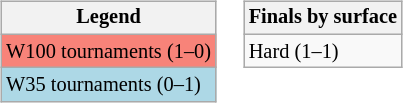<table>
<tr valign=top>
<td><br><table class=wikitable style="font-size:85%">
<tr>
<th>Legend</th>
</tr>
<tr style="background:#f88379;">
<td>W100 tournaments (1–0)</td>
</tr>
<tr style="background:lightblue;">
<td>W35 tournaments (0–1)</td>
</tr>
</table>
</td>
<td><br><table class=wikitable style="font-size:85%">
<tr>
<th>Finals by surface</th>
</tr>
<tr>
<td>Hard (1–1)</td>
</tr>
</table>
</td>
</tr>
</table>
